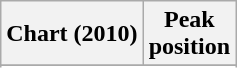<table class="wikitable sortable plainrowheaders" style="text-align:center">
<tr>
<th scope="col">Chart (2010)</th>
<th scope="col">Peak<br>position</th>
</tr>
<tr>
</tr>
<tr>
</tr>
<tr>
</tr>
</table>
